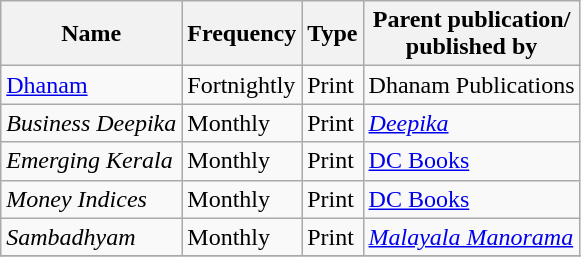<table class="wikitable">
<tr>
<th>Name</th>
<th>Frequency</th>
<th>Type</th>
<th>Parent publication/<br>published by</th>
</tr>
<tr>
<td><a href='#'>Dhanam</a></td>
<td>Fortnightly</td>
<td>Print</td>
<td>Dhanam Publications</td>
</tr>
<tr>
<td><em>Business Deepika</em></td>
<td>Monthly</td>
<td>Print</td>
<td><em><a href='#'>Deepika</a></em></td>
</tr>
<tr>
<td><em>Emerging Kerala</em></td>
<td>Monthly</td>
<td>Print</td>
<td><a href='#'>DC Books</a></td>
</tr>
<tr>
<td><em>Money Indices</em></td>
<td>Monthly</td>
<td>Print</td>
<td><a href='#'>DC Books</a></td>
</tr>
<tr>
<td><em>Sambadhyam</em></td>
<td>Monthly</td>
<td>Print</td>
<td><em><a href='#'>Malayala Manorama</a></em></td>
</tr>
<tr>
</tr>
</table>
